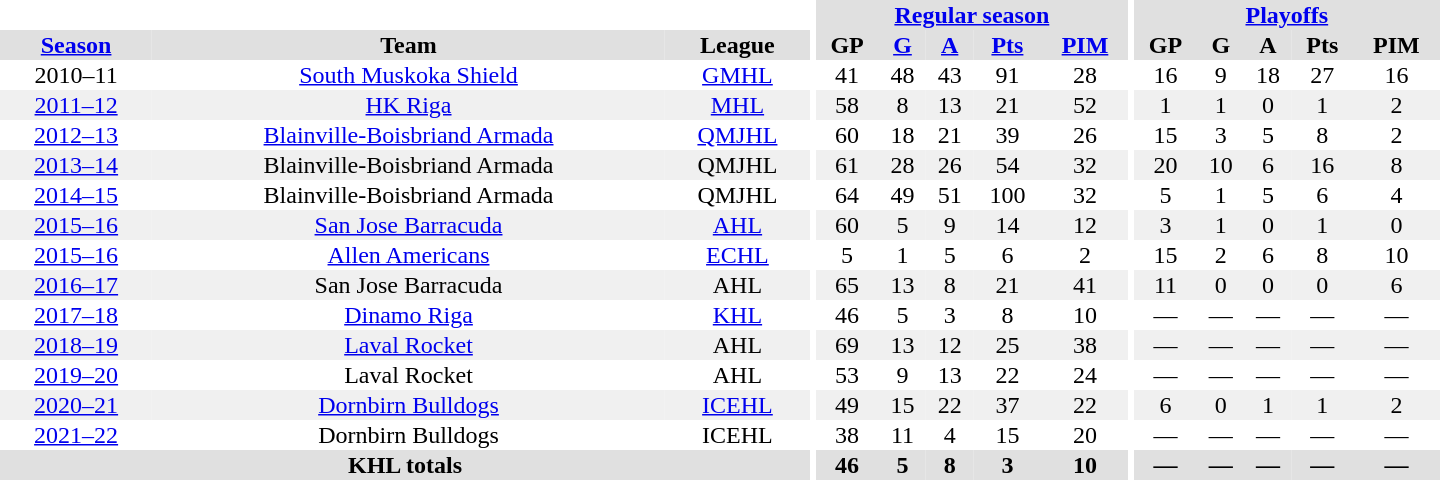<table border="0" cellpadding="1" cellspacing="0" style="text-align:center; width:60em">
<tr bgcolor="#e0e0e0">
<th colspan="3"  bgcolor="#ffffff"></th>
<th rowspan="99" bgcolor="#ffffff"></th>
<th colspan="5"><a href='#'>Regular season</a></th>
<th rowspan="99" bgcolor="#ffffff"></th>
<th colspan="5"><a href='#'>Playoffs</a></th>
</tr>
<tr bgcolor="#e0e0e0">
<th><a href='#'>Season</a></th>
<th>Team</th>
<th>League</th>
<th>GP</th>
<th><a href='#'>G</a></th>
<th><a href='#'>A</a></th>
<th><a href='#'>Pts</a></th>
<th><a href='#'>PIM</a></th>
<th>GP</th>
<th>G</th>
<th>A</th>
<th>Pts</th>
<th>PIM</th>
</tr>
<tr>
<td>2010–11</td>
<td><a href='#'>South Muskoka Shield</a></td>
<td><a href='#'>GMHL</a></td>
<td>41</td>
<td>48</td>
<td>43</td>
<td>91</td>
<td>28</td>
<td>16</td>
<td>9</td>
<td>18</td>
<td>27</td>
<td>16</td>
</tr>
<tr bgcolor="#f0f0f0">
<td><a href='#'>2011–12</a></td>
<td><a href='#'>HK Riga</a></td>
<td><a href='#'>MHL</a></td>
<td>58</td>
<td>8</td>
<td>13</td>
<td>21</td>
<td>52</td>
<td>1</td>
<td>1</td>
<td>0</td>
<td>1</td>
<td>2</td>
</tr>
<tr>
<td><a href='#'>2012–13</a></td>
<td><a href='#'>Blainville-Boisbriand Armada</a></td>
<td><a href='#'>QMJHL</a></td>
<td>60</td>
<td>18</td>
<td>21</td>
<td>39</td>
<td>26</td>
<td>15</td>
<td>3</td>
<td>5</td>
<td>8</td>
<td>2</td>
</tr>
<tr bgcolor="#f0f0f0">
<td><a href='#'>2013–14</a></td>
<td>Blainville-Boisbriand Armada</td>
<td>QMJHL</td>
<td>61</td>
<td>28</td>
<td>26</td>
<td>54</td>
<td>32</td>
<td>20</td>
<td>10</td>
<td>6</td>
<td>16</td>
<td>8</td>
</tr>
<tr>
<td><a href='#'>2014–15</a></td>
<td>Blainville-Boisbriand Armada</td>
<td>QMJHL</td>
<td>64</td>
<td>49</td>
<td>51</td>
<td>100</td>
<td>32</td>
<td>5</td>
<td>1</td>
<td>5</td>
<td>6</td>
<td>4</td>
</tr>
<tr>
</tr>
<tr bgcolor="#f0f0f0">
<td><a href='#'>2015–16</a></td>
<td><a href='#'>San Jose Barracuda</a></td>
<td><a href='#'>AHL</a></td>
<td>60</td>
<td>5</td>
<td>9</td>
<td>14</td>
<td>12</td>
<td>3</td>
<td>1</td>
<td>0</td>
<td>1</td>
<td>0</td>
</tr>
<tr>
<td><a href='#'>2015–16</a></td>
<td><a href='#'>Allen Americans</a></td>
<td><a href='#'>ECHL</a></td>
<td>5</td>
<td>1</td>
<td>5</td>
<td>6</td>
<td>2</td>
<td>15</td>
<td>2</td>
<td>6</td>
<td>8</td>
<td>10</td>
</tr>
<tr bgcolor="#f0f0f0">
<td><a href='#'>2016–17</a></td>
<td>San Jose Barracuda</td>
<td>AHL</td>
<td>65</td>
<td>13</td>
<td>8</td>
<td>21</td>
<td>41</td>
<td>11</td>
<td>0</td>
<td>0</td>
<td>0</td>
<td>6</td>
</tr>
<tr>
<td><a href='#'>2017–18</a></td>
<td><a href='#'>Dinamo Riga</a></td>
<td><a href='#'>KHL</a></td>
<td>46</td>
<td>5</td>
<td>3</td>
<td>8</td>
<td>10</td>
<td>—</td>
<td>—</td>
<td>—</td>
<td>—</td>
<td>—</td>
</tr>
<tr bgcolor="#f0f0f0">
<td><a href='#'>2018–19</a></td>
<td><a href='#'>Laval Rocket</a></td>
<td>AHL</td>
<td>69</td>
<td>13</td>
<td>12</td>
<td>25</td>
<td>38</td>
<td>—</td>
<td>—</td>
<td>—</td>
<td>—</td>
<td>—</td>
</tr>
<tr>
<td><a href='#'>2019–20</a></td>
<td>Laval Rocket</td>
<td>AHL</td>
<td>53</td>
<td>9</td>
<td>13</td>
<td>22</td>
<td>24</td>
<td>—</td>
<td>—</td>
<td>—</td>
<td>—</td>
<td>—</td>
</tr>
<tr bgcolor="#f0f0f0">
<td><a href='#'>2020–21</a></td>
<td><a href='#'>Dornbirn Bulldogs</a></td>
<td><a href='#'>ICEHL</a></td>
<td>49</td>
<td>15</td>
<td>22</td>
<td>37</td>
<td>22</td>
<td>6</td>
<td>0</td>
<td>1</td>
<td>1</td>
<td>2</td>
</tr>
<tr>
<td><a href='#'>2021–22</a></td>
<td>Dornbirn Bulldogs</td>
<td>ICEHL</td>
<td>38</td>
<td>11</td>
<td>4</td>
<td>15</td>
<td>20</td>
<td>—</td>
<td>—</td>
<td>—</td>
<td>—</td>
<td>—</td>
</tr>
<tr bgcolor="#e0e0e0">
<th colspan="3">KHL totals</th>
<th>46</th>
<th>5</th>
<th>8</th>
<th>3</th>
<th>10</th>
<th>—</th>
<th>—</th>
<th>—</th>
<th>—</th>
<th>—</th>
</tr>
</table>
